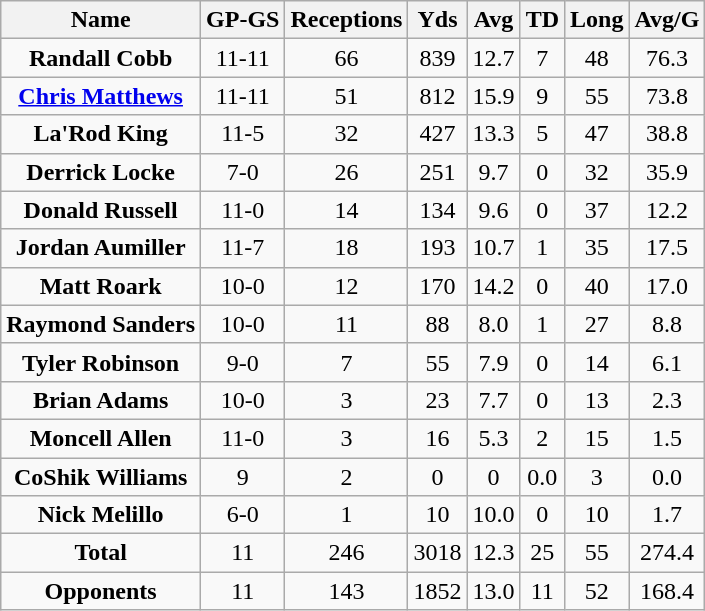<table class="wikitable sortable" border="1">
<tr>
<th>Name</th>
<th>GP-GS</th>
<th>Receptions</th>
<th>Yds</th>
<th>Avg</th>
<th>TD</th>
<th>Long</th>
<th>Avg/G</th>
</tr>
<tr align="center">
<td><strong>Randall Cobb</strong></td>
<td>11-11</td>
<td>66</td>
<td>839</td>
<td>12.7</td>
<td>7</td>
<td>48</td>
<td>76.3</td>
</tr>
<tr align="center">
<td><strong><a href='#'>Chris Matthews</a></strong></td>
<td>11-11</td>
<td>51</td>
<td>812</td>
<td>15.9</td>
<td>9</td>
<td>55</td>
<td>73.8</td>
</tr>
<tr align="center">
<td><strong>La'Rod King</strong></td>
<td>11-5</td>
<td>32</td>
<td>427</td>
<td>13.3</td>
<td>5</td>
<td>47</td>
<td>38.8</td>
</tr>
<tr align="center">
<td><strong>Derrick Locke</strong></td>
<td>7-0</td>
<td>26</td>
<td>251</td>
<td>9.7</td>
<td>0</td>
<td>32</td>
<td>35.9</td>
</tr>
<tr align="center">
<td><strong>Donald Russell</strong></td>
<td>11-0</td>
<td>14</td>
<td>134</td>
<td>9.6</td>
<td>0</td>
<td>37</td>
<td>12.2</td>
</tr>
<tr align="center">
<td><strong>Jordan Aumiller</strong></td>
<td>11-7</td>
<td>18</td>
<td>193</td>
<td>10.7</td>
<td>1</td>
<td>35</td>
<td>17.5</td>
</tr>
<tr align="center">
<td><strong>Matt Roark</strong></td>
<td>10-0</td>
<td>12</td>
<td>170</td>
<td>14.2</td>
<td>0</td>
<td>40</td>
<td>17.0</td>
</tr>
<tr align="center">
<td><strong>Raymond Sanders</strong></td>
<td>10-0</td>
<td>11</td>
<td>88</td>
<td>8.0</td>
<td>1</td>
<td>27</td>
<td>8.8</td>
</tr>
<tr align="center">
<td><strong>Tyler Robinson</strong></td>
<td>9-0</td>
<td>7</td>
<td>55</td>
<td>7.9</td>
<td>0</td>
<td>14</td>
<td>6.1</td>
</tr>
<tr align="center">
<td><strong>Brian Adams</strong></td>
<td>10-0</td>
<td>3</td>
<td>23</td>
<td>7.7</td>
<td>0</td>
<td>13</td>
<td>2.3</td>
</tr>
<tr align="center">
<td><strong>Moncell Allen</strong></td>
<td>11-0</td>
<td>3</td>
<td>16</td>
<td>5.3</td>
<td>2</td>
<td>15</td>
<td>1.5</td>
</tr>
<tr align="center">
<td><strong>CoShik Williams</strong></td>
<td>9</td>
<td>2</td>
<td>0</td>
<td>0</td>
<td>0.0</td>
<td>3</td>
<td>0.0</td>
</tr>
<tr align="center">
<td><strong>Nick Melillo</strong></td>
<td>6-0</td>
<td>1</td>
<td>10</td>
<td>10.0</td>
<td>0</td>
<td>10</td>
<td>1.7</td>
</tr>
<tr align="center">
<td><strong>Total</strong></td>
<td>11</td>
<td>246</td>
<td>3018</td>
<td>12.3</td>
<td>25</td>
<td>55</td>
<td>274.4</td>
</tr>
<tr align="center">
<td><strong>Opponents</strong></td>
<td>11</td>
<td>143</td>
<td>1852</td>
<td>13.0</td>
<td>11</td>
<td>52</td>
<td>168.4</td>
</tr>
</table>
